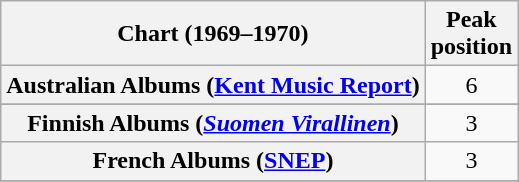<table class="wikitable sortable plainrowheaders">
<tr>
<th>Chart (1969–1970)</th>
<th>Peak<br>position</th>
</tr>
<tr>
<th scope="row">Australian Albums (<a href='#'>Kent Music Report</a>)</th>
<td align="center">6</td>
</tr>
<tr>
</tr>
<tr>
<th scope="row">Finnish Albums (<a href='#'><em>Suomen Virallinen</em></a>)</th>
<td style="text-align:center;">3</td>
</tr>
<tr>
<th scope="row">French Albums (<a href='#'>SNEP</a>)</th>
<td align="center">3</td>
</tr>
<tr>
</tr>
<tr>
</tr>
<tr>
</tr>
<tr>
</tr>
</table>
